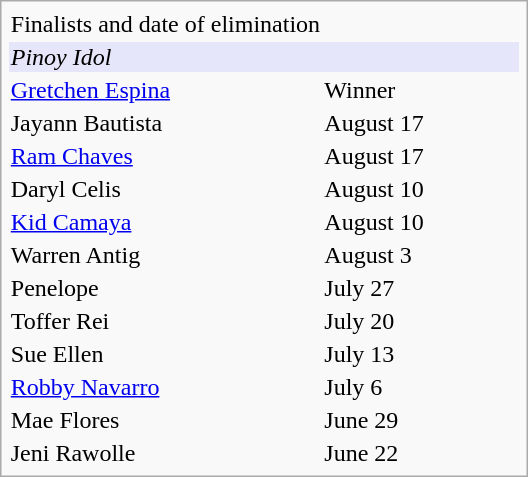<table class="infobox" style="width:22em">
<tr>
<td colspan=2>Finalists and date of elimination</td>
</tr>
<tr style="background:lavender">
<td colspan=2><em>Pinoy Idol</em></td>
</tr>
<tr>
<td><a href='#'>Gretchen Espina</a></td>
<td>Winner</td>
</tr>
<tr>
<td>Jayann Bautista</td>
<td>August 17</td>
</tr>
<tr>
<td><a href='#'>Ram Chaves</a></td>
<td>August 17</td>
</tr>
<tr>
<td>Daryl Celis</td>
<td>August 10</td>
</tr>
<tr>
<td><a href='#'>Kid Camaya</a></td>
<td>August 10</td>
</tr>
<tr>
<td>Warren Antig</td>
<td>August 3</td>
</tr>
<tr>
<td>Penelope</td>
<td>July 27</td>
</tr>
<tr>
<td>Toffer Rei</td>
<td>July 20</td>
</tr>
<tr>
<td>Sue Ellen</td>
<td>July 13</td>
</tr>
<tr>
<td><a href='#'>Robby Navarro</a></td>
<td>July 6</td>
</tr>
<tr>
<td>Mae Flores</td>
<td>June 29</td>
</tr>
<tr>
<td>Jeni Rawolle</td>
<td>June 22</td>
</tr>
</table>
